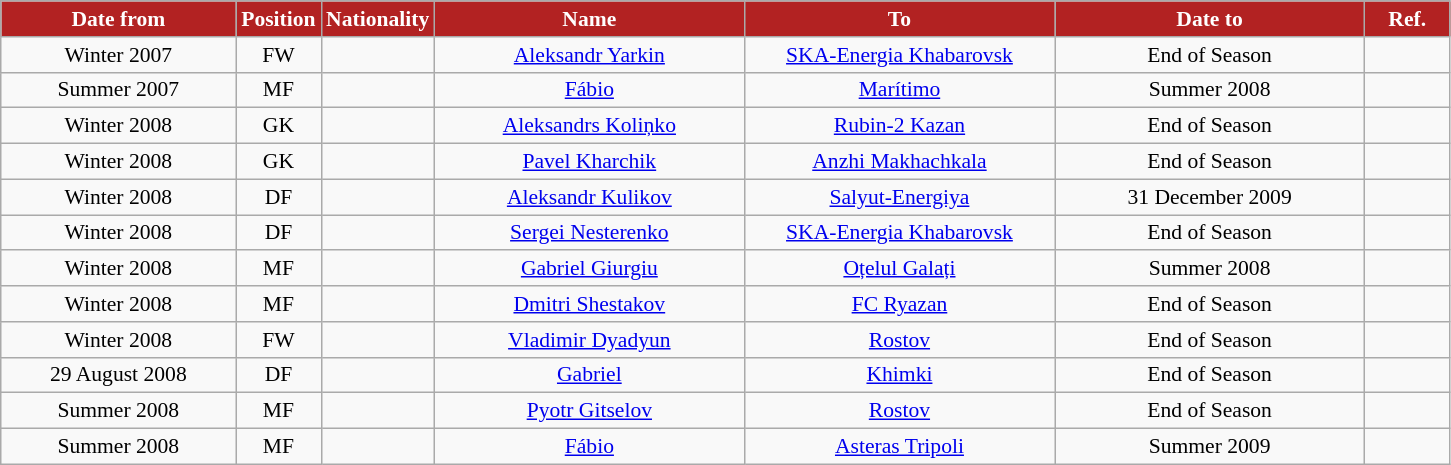<table class="wikitable" style="text-align:center; font-size:90%; ">
<tr>
<th style="background:#B22222; color:white; width:150px;">Date from</th>
<th style="background:#B22222; color:white; width:50px;">Position</th>
<th style="background:#B22222; color:white; width:50px;">Nationality</th>
<th style="background:#B22222; color:white; width:200px;">Name</th>
<th style="background:#B22222; color:white; width:200px;">To</th>
<th style="background:#B22222; color:white; width:200px;">Date to</th>
<th style="background:#B22222; color:white; width:50px;">Ref.</th>
</tr>
<tr>
<td>Winter 2007</td>
<td>FW</td>
<td></td>
<td><a href='#'>Aleksandr Yarkin</a></td>
<td><a href='#'>SKA-Energia Khabarovsk</a></td>
<td>End of Season</td>
<td></td>
</tr>
<tr>
<td>Summer 2007</td>
<td>MF</td>
<td></td>
<td><a href='#'>Fábio</a></td>
<td><a href='#'>Marítimo</a></td>
<td>Summer 2008</td>
<td></td>
</tr>
<tr>
<td>Winter 2008</td>
<td>GK</td>
<td></td>
<td><a href='#'>Aleksandrs Koliņko</a></td>
<td><a href='#'>Rubin-2 Kazan</a></td>
<td>End of Season</td>
<td></td>
</tr>
<tr>
<td>Winter 2008</td>
<td>GK</td>
<td></td>
<td><a href='#'>Pavel Kharchik</a></td>
<td><a href='#'>Anzhi Makhachkala</a></td>
<td>End of Season</td>
<td></td>
</tr>
<tr>
<td>Winter 2008</td>
<td>DF</td>
<td></td>
<td><a href='#'>Aleksandr Kulikov</a></td>
<td><a href='#'>Salyut-Energiya</a></td>
<td>31 December 2009</td>
<td></td>
</tr>
<tr>
<td>Winter 2008</td>
<td>DF</td>
<td></td>
<td><a href='#'>Sergei Nesterenko</a></td>
<td><a href='#'>SKA-Energia Khabarovsk</a></td>
<td>End of Season</td>
<td></td>
</tr>
<tr>
<td>Winter 2008</td>
<td>MF</td>
<td></td>
<td><a href='#'>Gabriel Giurgiu</a></td>
<td><a href='#'>Oțelul Galați</a></td>
<td>Summer 2008</td>
<td></td>
</tr>
<tr>
<td>Winter 2008</td>
<td>MF</td>
<td></td>
<td><a href='#'>Dmitri Shestakov</a></td>
<td><a href='#'>FC Ryazan</a></td>
<td>End of Season</td>
<td></td>
</tr>
<tr>
<td>Winter 2008</td>
<td>FW</td>
<td></td>
<td><a href='#'>Vladimir Dyadyun</a></td>
<td><a href='#'>Rostov</a></td>
<td>End of Season</td>
<td></td>
</tr>
<tr>
<td>29 August 2008</td>
<td>DF</td>
<td></td>
<td><a href='#'>Gabriel</a></td>
<td><a href='#'>Khimki</a></td>
<td>End of Season</td>
<td></td>
</tr>
<tr>
<td>Summer 2008</td>
<td>MF</td>
<td></td>
<td><a href='#'>Pyotr Gitselov</a></td>
<td><a href='#'>Rostov</a></td>
<td>End of Season</td>
<td></td>
</tr>
<tr>
<td>Summer 2008</td>
<td>MF</td>
<td></td>
<td><a href='#'>Fábio</a></td>
<td><a href='#'>Asteras Tripoli</a></td>
<td>Summer 2009</td>
<td></td>
</tr>
</table>
